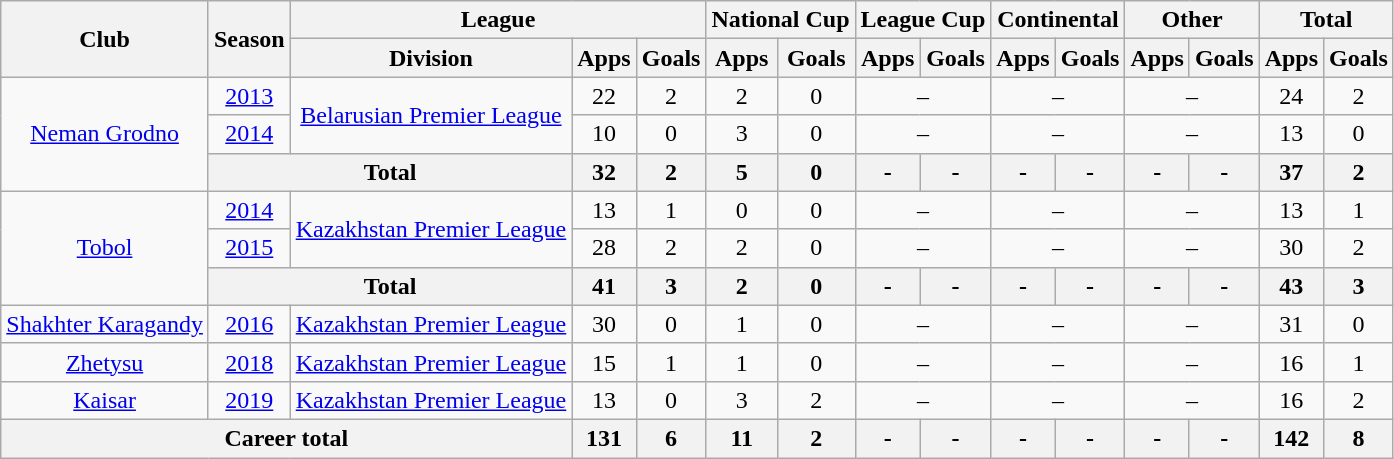<table class="wikitable" style="text-align: center;">
<tr>
<th rowspan="2">Club</th>
<th rowspan="2">Season</th>
<th colspan="3">League</th>
<th colspan="2">National Cup</th>
<th colspan="2">League Cup</th>
<th colspan="2">Continental</th>
<th colspan="2">Other</th>
<th colspan="2">Total</th>
</tr>
<tr>
<th>Division</th>
<th>Apps</th>
<th>Goals</th>
<th>Apps</th>
<th>Goals</th>
<th>Apps</th>
<th>Goals</th>
<th>Apps</th>
<th>Goals</th>
<th>Apps</th>
<th>Goals</th>
<th>Apps</th>
<th>Goals</th>
</tr>
<tr>
<td rowspan="3" valign="center"><a href='#'>Neman Grodno</a></td>
<td><a href='#'>2013</a></td>
<td rowspan="2" valign="center"><a href='#'>Belarusian Premier League</a></td>
<td>22</td>
<td>2</td>
<td>2</td>
<td>0</td>
<td colspan="2">–</td>
<td colspan="2">–</td>
<td colspan="2">–</td>
<td>24</td>
<td>2</td>
</tr>
<tr>
<td><a href='#'>2014</a></td>
<td>10</td>
<td>0</td>
<td>3</td>
<td>0</td>
<td colspan="2">–</td>
<td colspan="2">–</td>
<td colspan="2">–</td>
<td>13</td>
<td>0</td>
</tr>
<tr>
<th colspan="2">Total</th>
<th>32</th>
<th>2</th>
<th>5</th>
<th>0</th>
<th>-</th>
<th>-</th>
<th>-</th>
<th>-</th>
<th>-</th>
<th>-</th>
<th>37</th>
<th>2</th>
</tr>
<tr>
<td rowspan="3" valign="center"><a href='#'>Tobol</a></td>
<td><a href='#'>2014</a></td>
<td rowspan="2" valign="center"><a href='#'>Kazakhstan Premier League</a></td>
<td>13</td>
<td>1</td>
<td>0</td>
<td>0</td>
<td colspan="2">–</td>
<td colspan="2">–</td>
<td colspan="2">–</td>
<td>13</td>
<td>1</td>
</tr>
<tr>
<td><a href='#'>2015</a></td>
<td>28</td>
<td>2</td>
<td>2</td>
<td>0</td>
<td colspan="2">–</td>
<td colspan="2">–</td>
<td colspan="2">–</td>
<td>30</td>
<td>2</td>
</tr>
<tr>
<th colspan="2">Total</th>
<th>41</th>
<th>3</th>
<th>2</th>
<th>0</th>
<th>-</th>
<th>-</th>
<th>-</th>
<th>-</th>
<th>-</th>
<th>-</th>
<th>43</th>
<th>3</th>
</tr>
<tr>
<td valign="center"><a href='#'>Shakhter Karagandy</a></td>
<td><a href='#'>2016</a></td>
<td><a href='#'>Kazakhstan Premier League</a></td>
<td>30</td>
<td>0</td>
<td>1</td>
<td>0</td>
<td colspan="2">–</td>
<td colspan="2">–</td>
<td colspan="2">–</td>
<td>31</td>
<td>0</td>
</tr>
<tr>
<td valign="center"><a href='#'>Zhetysu</a></td>
<td><a href='#'>2018</a></td>
<td><a href='#'>Kazakhstan Premier League</a></td>
<td>15</td>
<td>1</td>
<td>1</td>
<td>0</td>
<td colspan="2">–</td>
<td colspan="2">–</td>
<td colspan="2">–</td>
<td>16</td>
<td>1</td>
</tr>
<tr>
<td valign="center"><a href='#'>Kaisar</a></td>
<td><a href='#'>2019</a></td>
<td><a href='#'>Kazakhstan Premier League</a></td>
<td>13</td>
<td>0</td>
<td>3</td>
<td>2</td>
<td colspan="2">–</td>
<td colspan="2">–</td>
<td colspan="2">–</td>
<td>16</td>
<td>2</td>
</tr>
<tr>
<th colspan="3">Career total</th>
<th>131</th>
<th>6</th>
<th>11</th>
<th>2</th>
<th>-</th>
<th>-</th>
<th>-</th>
<th>-</th>
<th>-</th>
<th>-</th>
<th>142</th>
<th>8</th>
</tr>
</table>
